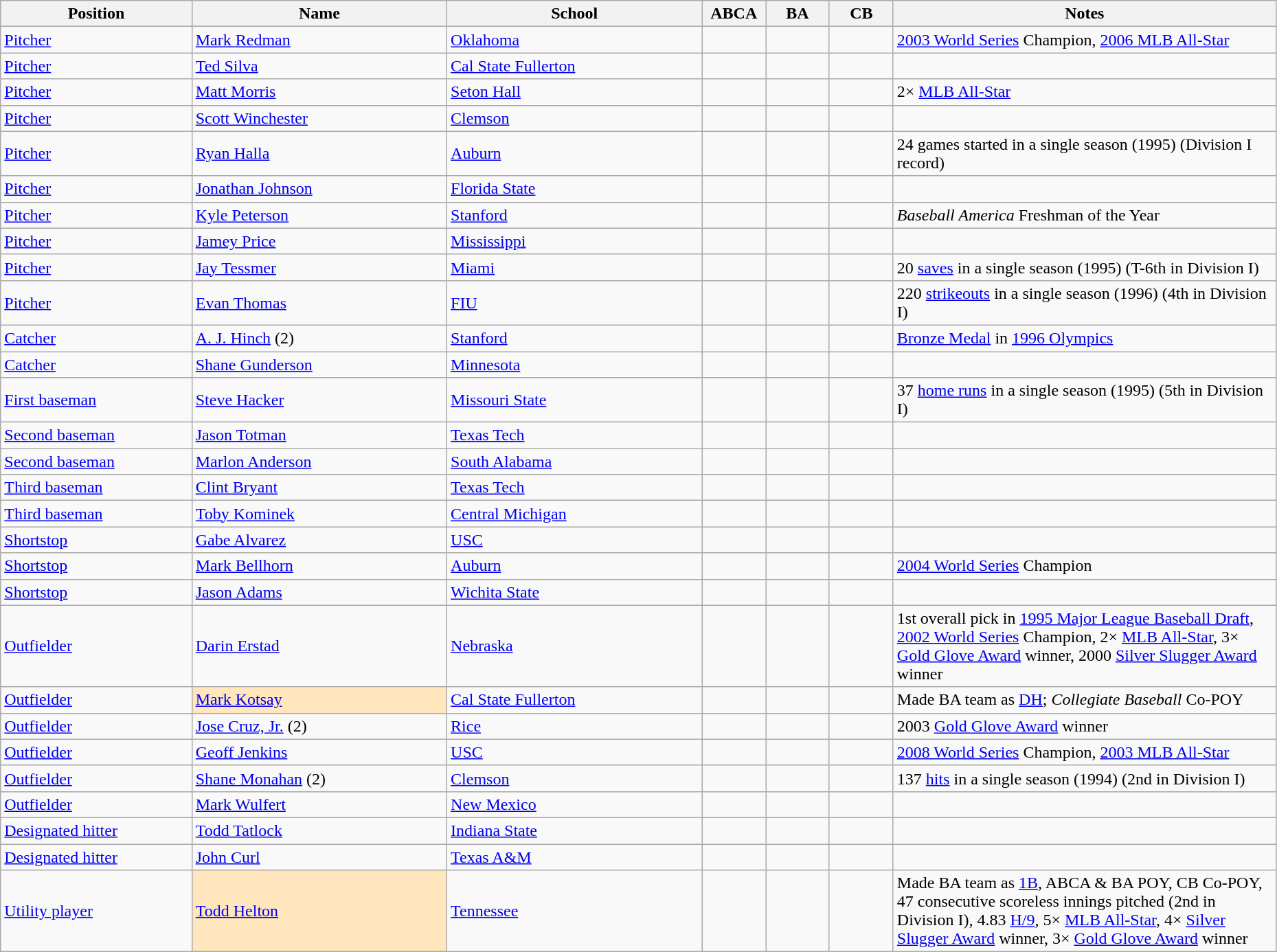<table class="wikitable sortable" style="width:98%;">
<tr>
<th width=15%>Position</th>
<th width=20%>Name</th>
<th width=20%>School</th>
<th width=5%>ABCA</th>
<th width=5%>BA</th>
<th width=5%>CB</th>
<th width=30% class="unsortable">Notes</th>
</tr>
<tr>
<td><a href='#'>Pitcher</a></td>
<td><a href='#'>Mark Redman</a></td>
<td><a href='#'>Oklahoma</a></td>
<td></td>
<td></td>
<td></td>
<td><a href='#'>2003 World Series</a> Champion, <a href='#'>2006 MLB All-Star</a></td>
</tr>
<tr>
<td><a href='#'>Pitcher</a></td>
<td><a href='#'>Ted Silva</a></td>
<td><a href='#'>Cal State Fullerton</a></td>
<td></td>
<td></td>
<td></td>
<td></td>
</tr>
<tr>
<td><a href='#'>Pitcher</a></td>
<td><a href='#'>Matt Morris</a></td>
<td><a href='#'>Seton Hall</a></td>
<td></td>
<td></td>
<td></td>
<td>2× <a href='#'>MLB All-Star</a></td>
</tr>
<tr>
<td><a href='#'>Pitcher</a></td>
<td><a href='#'>Scott Winchester</a></td>
<td><a href='#'>Clemson</a></td>
<td></td>
<td></td>
<td></td>
<td></td>
</tr>
<tr>
<td><a href='#'>Pitcher</a></td>
<td><a href='#'>Ryan Halla</a></td>
<td><a href='#'>Auburn</a></td>
<td></td>
<td></td>
<td></td>
<td>24 games started in a single season (1995) (Division I record)</td>
</tr>
<tr>
<td><a href='#'>Pitcher</a></td>
<td><a href='#'>Jonathan Johnson</a></td>
<td><a href='#'>Florida State</a></td>
<td></td>
<td></td>
<td></td>
<td></td>
</tr>
<tr>
<td><a href='#'>Pitcher</a></td>
<td><a href='#'>Kyle Peterson</a></td>
<td><a href='#'>Stanford</a></td>
<td></td>
<td></td>
<td></td>
<td><em>Baseball America</em> Freshman of the Year</td>
</tr>
<tr>
<td><a href='#'>Pitcher</a></td>
<td><a href='#'>Jamey Price</a></td>
<td><a href='#'>Mississippi</a></td>
<td></td>
<td></td>
<td></td>
<td></td>
</tr>
<tr>
<td><a href='#'>Pitcher</a></td>
<td><a href='#'>Jay Tessmer</a></td>
<td><a href='#'>Miami</a></td>
<td></td>
<td></td>
<td></td>
<td>20 <a href='#'>saves</a> in a single season (1995) (T-6th in Division I)</td>
</tr>
<tr>
<td><a href='#'>Pitcher</a></td>
<td><a href='#'>Evan Thomas</a></td>
<td><a href='#'>FIU</a></td>
<td></td>
<td></td>
<td></td>
<td>220 <a href='#'>strikeouts</a> in a single season (1996) (4th in Division I)</td>
</tr>
<tr>
<td><a href='#'>Catcher</a></td>
<td><a href='#'>A. J. Hinch</a> (2)</td>
<td><a href='#'>Stanford</a></td>
<td></td>
<td></td>
<td></td>
<td><a href='#'>Bronze Medal</a> in <a href='#'>1996 Olympics</a></td>
</tr>
<tr>
<td><a href='#'>Catcher</a></td>
<td><a href='#'>Shane Gunderson</a></td>
<td><a href='#'>Minnesota</a></td>
<td></td>
<td></td>
<td></td>
<td></td>
</tr>
<tr>
<td><a href='#'>First baseman</a></td>
<td><a href='#'>Steve Hacker</a></td>
<td><a href='#'>Missouri State</a></td>
<td></td>
<td></td>
<td></td>
<td>37 <a href='#'>home runs</a> in a single season (1995) (5th in Division I)</td>
</tr>
<tr>
<td><a href='#'>Second baseman</a></td>
<td><a href='#'>Jason Totman</a></td>
<td><a href='#'>Texas Tech</a></td>
<td></td>
<td></td>
<td></td>
<td></td>
</tr>
<tr>
<td><a href='#'>Second baseman</a></td>
<td><a href='#'>Marlon Anderson</a></td>
<td><a href='#'>South Alabama</a></td>
<td></td>
<td></td>
<td></td>
<td></td>
</tr>
<tr>
<td><a href='#'>Third baseman</a></td>
<td><a href='#'>Clint Bryant</a></td>
<td><a href='#'>Texas Tech</a></td>
<td></td>
<td></td>
<td></td>
<td></td>
</tr>
<tr>
<td><a href='#'>Third baseman</a></td>
<td><a href='#'>Toby Kominek</a></td>
<td><a href='#'>Central Michigan</a></td>
<td></td>
<td></td>
<td></td>
<td></td>
</tr>
<tr>
<td><a href='#'>Shortstop</a></td>
<td><a href='#'>Gabe Alvarez</a></td>
<td><a href='#'>USC</a></td>
<td></td>
<td></td>
<td></td>
<td></td>
</tr>
<tr>
<td><a href='#'>Shortstop</a></td>
<td><a href='#'>Mark Bellhorn</a></td>
<td><a href='#'>Auburn</a></td>
<td></td>
<td></td>
<td></td>
<td><a href='#'>2004 World Series</a> Champion</td>
</tr>
<tr>
<td><a href='#'>Shortstop</a></td>
<td><a href='#'>Jason Adams</a></td>
<td><a href='#'>Wichita State</a></td>
<td></td>
<td></td>
<td></td>
<td></td>
</tr>
<tr>
<td><a href='#'>Outfielder</a></td>
<td><a href='#'>Darin Erstad</a></td>
<td><a href='#'>Nebraska</a></td>
<td></td>
<td></td>
<td></td>
<td>1st overall pick in <a href='#'>1995 Major League Baseball Draft</a>, <a href='#'>2002 World Series</a> Champion, 2× <a href='#'>MLB All-Star</a>, 3× <a href='#'>Gold Glove Award</a> winner, 2000 <a href='#'>Silver Slugger Award</a> winner</td>
</tr>
<tr>
<td><a href='#'>Outfielder</a></td>
<td style="background-color:#FFE6BD"><a href='#'>Mark Kotsay</a></td>
<td><a href='#'>Cal State Fullerton</a></td>
<td></td>
<td></td>
<td></td>
<td>Made BA team as <a href='#'>DH</a>; <em>Collegiate Baseball</em> Co-POY</td>
</tr>
<tr>
<td><a href='#'>Outfielder</a></td>
<td><a href='#'>Jose Cruz, Jr.</a> (2)</td>
<td><a href='#'>Rice</a></td>
<td></td>
<td></td>
<td></td>
<td>2003 <a href='#'>Gold Glove Award</a> winner</td>
</tr>
<tr>
<td><a href='#'>Outfielder</a></td>
<td><a href='#'>Geoff Jenkins</a></td>
<td><a href='#'>USC</a></td>
<td></td>
<td></td>
<td></td>
<td><a href='#'>2008 World Series</a> Champion, <a href='#'>2003 MLB All-Star</a></td>
</tr>
<tr>
<td><a href='#'>Outfielder</a></td>
<td><a href='#'>Shane Monahan</a> (2)</td>
<td><a href='#'>Clemson</a></td>
<td></td>
<td></td>
<td></td>
<td>137 <a href='#'>hits</a> in a single season (1994) (2nd in Division I)</td>
</tr>
<tr>
<td><a href='#'>Outfielder</a></td>
<td><a href='#'>Mark Wulfert</a></td>
<td><a href='#'>New Mexico</a></td>
<td></td>
<td></td>
<td></td>
<td></td>
</tr>
<tr>
<td><a href='#'>Designated hitter</a></td>
<td><a href='#'>Todd Tatlock</a></td>
<td><a href='#'>Indiana State</a></td>
<td></td>
<td></td>
<td></td>
<td></td>
</tr>
<tr>
<td><a href='#'>Designated hitter</a></td>
<td><a href='#'>John Curl</a></td>
<td><a href='#'>Texas A&M</a></td>
<td></td>
<td></td>
<td></td>
<td></td>
</tr>
<tr>
<td><a href='#'>Utility player</a></td>
<td style="background-color:#FFE6BD"><a href='#'>Todd Helton</a></td>
<td><a href='#'>Tennessee</a></td>
<td></td>
<td></td>
<td></td>
<td>Made BA team as <a href='#'>1B</a>, ABCA & BA POY, CB Co-POY, 47 consecutive scoreless innings pitched (2nd in Division I), 4.83 <a href='#'>H/9</a>, 5× <a href='#'>MLB All-Star</a>, 4× <a href='#'>Silver Slugger Award</a> winner, 3× <a href='#'>Gold Glove Award</a> winner</td>
</tr>
</table>
